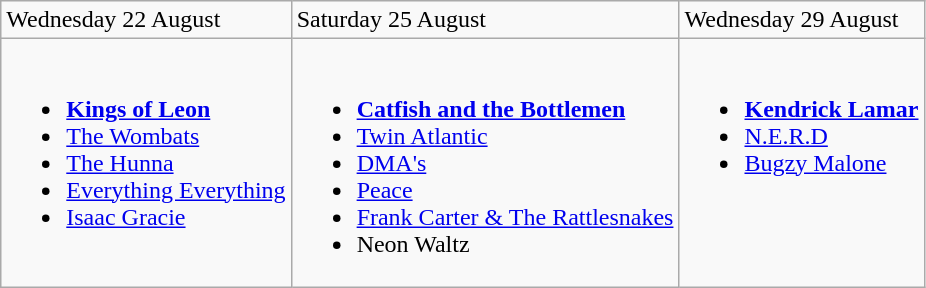<table class="wikitable">
<tr>
<td>Wednesday 22 August</td>
<td>Saturday 25 August</td>
<td>Wednesday 29 August</td>
</tr>
<tr valign="top">
<td><br><ul><li><strong><a href='#'>Kings of Leon</a></strong></li><li><a href='#'>The Wombats</a></li><li><a href='#'>The Hunna</a></li><li><a href='#'>Everything Everything</a></li><li><a href='#'>Isaac Gracie</a></li></ul></td>
<td><br><ul><li><strong><a href='#'>Catfish and the Bottlemen</a></strong></li><li><a href='#'>Twin Atlantic</a></li><li><a href='#'>DMA's</a></li><li><a href='#'>Peace</a></li><li><a href='#'>Frank Carter & The Rattlesnakes</a></li><li>Neon Waltz</li></ul></td>
<td><br><ul><li><strong><a href='#'>Kendrick Lamar</a></strong></li><li><a href='#'>N.E.R.D</a></li><li><a href='#'>Bugzy Malone</a></li></ul></td>
</tr>
</table>
